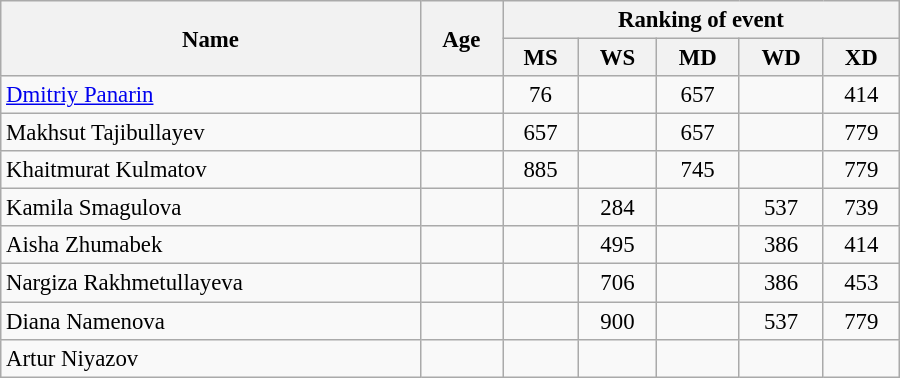<table class="wikitable" style="width:600px; font-size:95%; text-align:center">
<tr>
<th rowspan="2" align="left">Name</th>
<th rowspan="2" align="left">Age</th>
<th colspan="5" align="center">Ranking of event</th>
</tr>
<tr>
<th align="left">MS</th>
<th align="left">WS</th>
<th align="left">MD</th>
<th align="left">WD</th>
<th align="left">XD</th>
</tr>
<tr>
<td align="left"><a href='#'>Dmitriy Panarin</a></td>
<td align="left"></td>
<td>76</td>
<td></td>
<td>657</td>
<td></td>
<td>414</td>
</tr>
<tr>
<td align="left">Makhsut Tajibullayev</td>
<td align="left"></td>
<td>657</td>
<td></td>
<td>657</td>
<td></td>
<td>779</td>
</tr>
<tr>
<td align="left">Khaitmurat Kulmatov</td>
<td align="left"></td>
<td>885</td>
<td></td>
<td>745</td>
<td></td>
<td>779</td>
</tr>
<tr>
<td align="left">Kamila Smagulova</td>
<td align="left"></td>
<td></td>
<td>284</td>
<td></td>
<td>537</td>
<td>739</td>
</tr>
<tr>
<td align="left">Aisha Zhumabek</td>
<td align="left"></td>
<td></td>
<td>495</td>
<td></td>
<td>386</td>
<td>414</td>
</tr>
<tr>
<td align="left">Nargiza Rakhmetullayeva</td>
<td align="left"></td>
<td></td>
<td>706</td>
<td></td>
<td>386</td>
<td>453</td>
</tr>
<tr>
<td align="left">Diana Namenova</td>
<td align="left"></td>
<td></td>
<td>900</td>
<td></td>
<td>537</td>
<td>779</td>
</tr>
<tr>
<td align="left">Artur Niyazov</td>
<td align="left"></td>
<td></td>
<td></td>
<td></td>
<td></td>
<td></td>
</tr>
</table>
